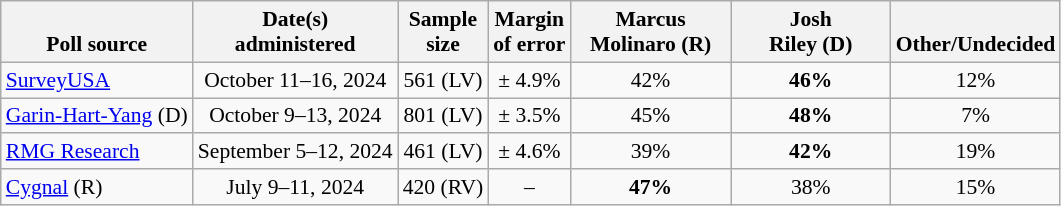<table class="wikitable" style="font-size:90%;text-align:center;">
<tr style="vertical-align:bottom">
<th>Poll source</th>
<th>Date(s)<br>administered</th>
<th>Sample<br>size</th>
<th>Margin<br>of error</th>
<th style="width:100px;">Marcus<br>Molinaro (R)</th>
<th style="width:100px;">Josh<br>Riley (D)</th>
<th>Other/Undecided</th>
</tr>
<tr>
<td style="text-align:left;"><a href='#'>SurveyUSA</a></td>
<td data-sort-value="2024-10-22">October 11–16, 2024</td>
<td>561 (LV)</td>
<td>± 4.9%</td>
<td>42%</td>
<td><strong>46%</strong></td>
<td>12%</td>
</tr>
<tr>
<td style="text-align:left;"><a href='#'>Garin-Hart-Yang</a> (D)</td>
<td data-sort-value="2024-09-13">October 9–13, 2024</td>
<td>801 (LV)</td>
<td>± 3.5%</td>
<td>45%</td>
<td><strong>48%</strong></td>
<td>7%</td>
</tr>
<tr>
<td style="text-align:left;"><a href='#'>RMG Research</a></td>
<td data-sort-value="2024-09-13">September 5–12, 2024</td>
<td>461 (LV)</td>
<td>± 4.6%</td>
<td>39%</td>
<td><strong>42%</strong></td>
<td>19%</td>
</tr>
<tr>
<td style="text-align:left;"><a href='#'>Cygnal</a> (R)</td>
<td data-sort-value="2024-07-17">July 9–11, 2024</td>
<td>420 (RV)</td>
<td>–</td>
<td><strong>47%</strong></td>
<td>38%</td>
<td>15%</td>
</tr>
</table>
